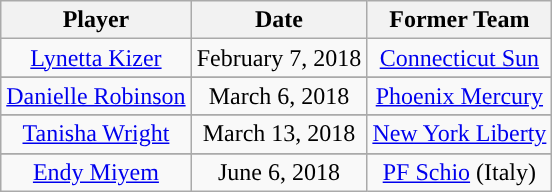<table class="wikitable sortable sortable">
<tr>
<th>Player</th>
<th>Date</th>
<th>Former Team</th>
</tr>
<tr style="text-align: center">
<td><a href='#'>Lynetta Kizer</a></td>
<td>February 7, 2018</td>
<td><a href='#'>Connecticut Sun</a></td>
</tr>
<tr>
</tr>
<tr>
</tr>
<tr style="text-align: center">
<td><a href='#'>Danielle Robinson</a></td>
<td>March 6, 2018</td>
<td><a href='#'>Phoenix Mercury</a></td>
</tr>
<tr>
</tr>
<tr style="text-align: center">
<td><a href='#'>Tanisha Wright</a></td>
<td>March 13, 2018</td>
<td><a href='#'>New York Liberty</a></td>
</tr>
<tr>
</tr>
<tr style="text-align: center">
<td><a href='#'>Endy Miyem</a></td>
<td>June 6, 2018</td>
<td><a href='#'>PF Schio</a> (Italy)</td>
</tr>
</table>
